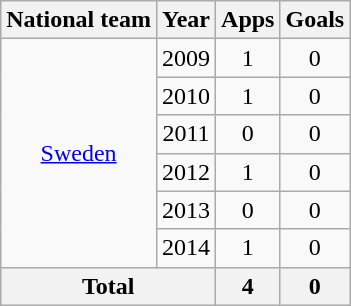<table class="wikitable" style="text-align:center">
<tr>
<th>National team</th>
<th>Year</th>
<th>Apps</th>
<th>Goals</th>
</tr>
<tr>
<td rowspan="6"><a href='#'>Sweden</a></td>
<td>2009</td>
<td>1</td>
<td>0</td>
</tr>
<tr>
<td>2010</td>
<td>1</td>
<td>0</td>
</tr>
<tr>
<td>2011</td>
<td>0</td>
<td>0</td>
</tr>
<tr>
<td>2012</td>
<td>1</td>
<td>0</td>
</tr>
<tr>
<td>2013</td>
<td>0</td>
<td>0</td>
</tr>
<tr>
<td>2014</td>
<td>1</td>
<td>0</td>
</tr>
<tr>
<th colspan="2">Total</th>
<th>4</th>
<th>0</th>
</tr>
</table>
